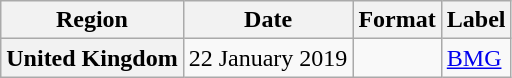<table class="wikitable plainrowheaders">
<tr>
<th>Region</th>
<th>Date</th>
<th>Format</th>
<th>Label</th>
</tr>
<tr>
<th scope="row">United Kingdom</th>
<td>22 January 2019</td>
<td></td>
<td><a href='#'>BMG</a></td>
</tr>
</table>
